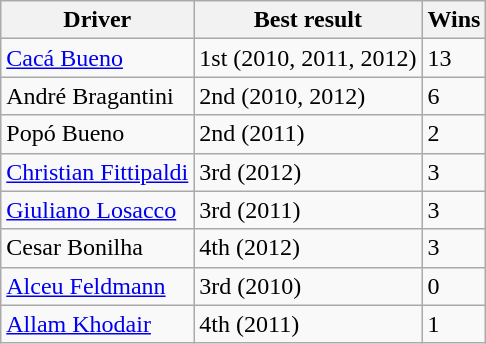<table class="wikitable">
<tr>
<th>Driver</th>
<th>Best result</th>
<th>Wins</th>
</tr>
<tr>
<td> <a href='#'>Cacá Bueno</a></td>
<td>1st (2010, 2011, 2012)</td>
<td>13</td>
</tr>
<tr>
<td> André Bragantini</td>
<td>2nd (2010, 2012)</td>
<td>6</td>
</tr>
<tr>
<td> Popó Bueno</td>
<td>2nd (2011)</td>
<td>2</td>
</tr>
<tr>
<td> <a href='#'>Christian Fittipaldi</a></td>
<td>3rd (2012)</td>
<td>3</td>
</tr>
<tr>
<td> <a href='#'>Giuliano Losacco</a></td>
<td>3rd (2011)</td>
<td>3</td>
</tr>
<tr>
<td> Cesar Bonilha</td>
<td>4th (2012)</td>
<td>3</td>
</tr>
<tr>
<td> <a href='#'>Alceu Feldmann</a></td>
<td>3rd (2010)</td>
<td>0</td>
</tr>
<tr>
<td> <a href='#'>Allam Khodair</a></td>
<td>4th (2011)</td>
<td>1</td>
</tr>
</table>
